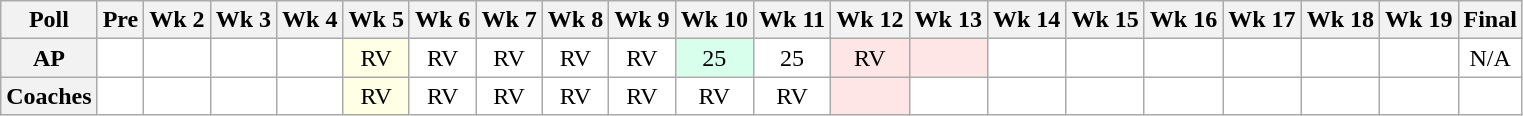<table class="wikitable" style="white-space:nowrap;">
<tr>
<th>Poll</th>
<th>Pre</th>
<th>Wk 2</th>
<th>Wk 3</th>
<th>Wk 4</th>
<th>Wk 5</th>
<th>Wk 6</th>
<th>Wk 7</th>
<th>Wk 8</th>
<th>Wk 9</th>
<th>Wk 10</th>
<th>Wk 11</th>
<th>Wk 12</th>
<th>Wk 13</th>
<th>Wk 14</th>
<th>Wk 15</th>
<th>Wk 16</th>
<th>Wk 17</th>
<th>Wk 18</th>
<th>Wk 19</th>
<th>Final</th>
</tr>
<tr style="text-align:center;">
<th>AP</th>
<td style="background:#FFF;"></td>
<td style="background:#FFF;"></td>
<td style="background:#FFF;"></td>
<td style="background:#FFF;"></td>
<td style="background:#FFFFE6;">RV</td>
<td style="background:#FFF;">RV</td>
<td style="background:#FFF;">RV</td>
<td style="background:#FFF;">RV</td>
<td style="background:#FFF;">RV</td>
<td style="background:#D8FFEB;">25</td>
<td style="background:#FFF;">25</td>
<td style="background:#FFE6E6;">RV</td>
<td style="background:#FFE6E6;"></td>
<td style="background:#FFF;"></td>
<td style="background:#FFF;"></td>
<td style="background:#FFF;"></td>
<td style="background:#FFF;"></td>
<td style="background:#FFF;"></td>
<td style="background:#FFF;"></td>
<td style="background:#FFF;">N/A</td>
</tr>
<tr style="text-align:center;">
<th>Coaches</th>
<td style="background:#FFF;"></td>
<td style="background:#FFF;"></td>
<td style="background:#FFF;"></td>
<td style="background:#FFF;"></td>
<td style="background:#FFFFE6;">RV</td>
<td style="background:#FFF;">RV</td>
<td style="background:#FFF;">RV</td>
<td style="background:#FFF;">RV</td>
<td style="background:#FFF;">RV</td>
<td style="background:#FFF;">RV</td>
<td style="background:#FFF;">RV</td>
<td style="background:#FFE6E6;"></td>
<td style="background:#FFF;"></td>
<td style="background:#FFF;"></td>
<td style="background:#FFF;"></td>
<td style="background:#FFF;"></td>
<td style="background:#FFF;"></td>
<td style="background:#FFF;"></td>
<td style="background:#FFF;"></td>
<td style="background:#FFF;"></td>
</tr>
</table>
